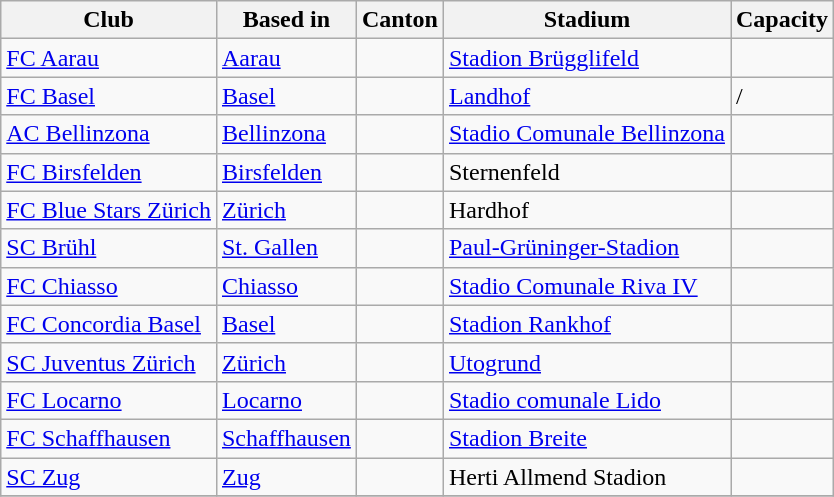<table class="wikitable">
<tr>
<th>Club</th>
<th>Based in</th>
<th>Canton</th>
<th>Stadium</th>
<th>Capacity</th>
</tr>
<tr>
<td><a href='#'>FC Aarau</a></td>
<td><a href='#'>Aarau</a></td>
<td></td>
<td><a href='#'>Stadion Brügglifeld</a></td>
<td></td>
</tr>
<tr>
<td><a href='#'>FC Basel</a></td>
<td><a href='#'>Basel</a></td>
<td></td>
<td><a href='#'>Landhof</a></td>
<td>/</td>
</tr>
<tr>
<td><a href='#'>AC Bellinzona</a></td>
<td><a href='#'>Bellinzona</a></td>
<td></td>
<td><a href='#'>Stadio Comunale Bellinzona</a></td>
<td></td>
</tr>
<tr>
<td><a href='#'>FC Birsfelden</a></td>
<td><a href='#'>Birsfelden</a></td>
<td></td>
<td>Sternenfeld</td>
<td></td>
</tr>
<tr>
<td><a href='#'>FC Blue Stars Zürich</a></td>
<td><a href='#'>Zürich</a></td>
<td></td>
<td>Hardhof</td>
<td></td>
</tr>
<tr>
<td><a href='#'>SC Brühl</a></td>
<td><a href='#'>St. Gallen</a></td>
<td></td>
<td><a href='#'>Paul-Grüninger-Stadion</a></td>
<td></td>
</tr>
<tr>
<td><a href='#'>FC Chiasso</a></td>
<td><a href='#'>Chiasso</a></td>
<td></td>
<td><a href='#'>Stadio Comunale Riva IV</a></td>
<td></td>
</tr>
<tr>
<td><a href='#'>FC Concordia Basel</a></td>
<td><a href='#'>Basel</a></td>
<td></td>
<td><a href='#'>Stadion Rankhof</a></td>
<td></td>
</tr>
<tr>
<td><a href='#'>SC Juventus Zürich</a></td>
<td><a href='#'>Zürich</a></td>
<td></td>
<td><a href='#'>Utogrund</a></td>
<td></td>
</tr>
<tr>
<td><a href='#'>FC Locarno</a></td>
<td><a href='#'>Locarno</a></td>
<td></td>
<td><a href='#'>Stadio comunale Lido</a></td>
<td></td>
</tr>
<tr>
<td><a href='#'>FC Schaffhausen</a></td>
<td><a href='#'>Schaffhausen</a></td>
<td></td>
<td><a href='#'>Stadion Breite</a></td>
<td></td>
</tr>
<tr>
<td><a href='#'>SC Zug</a></td>
<td><a href='#'>Zug</a></td>
<td></td>
<td>Herti Allmend Stadion</td>
<td></td>
</tr>
<tr>
</tr>
</table>
